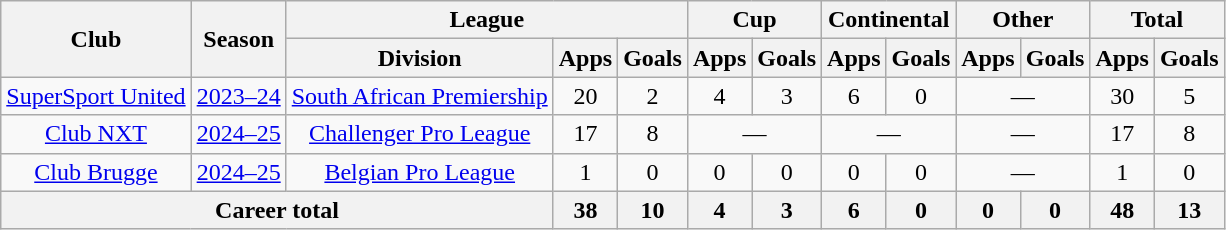<table class=wikitable style=text-align:center>
<tr>
<th rowspan=2>Club</th>
<th rowspan=2>Season</th>
<th colspan=3>League</th>
<th colspan=2>Cup</th>
<th colspan=2>Continental</th>
<th colspan=2>Other</th>
<th colspan=2>Total</th>
</tr>
<tr>
<th>Division</th>
<th>Apps</th>
<th>Goals</th>
<th>Apps</th>
<th>Goals</th>
<th>Apps</th>
<th>Goals</th>
<th>Apps</th>
<th>Goals</th>
<th>Apps</th>
<th>Goals</th>
</tr>
<tr>
<td><a href='#'>SuperSport United</a></td>
<td><a href='#'>2023–24</a></td>
<td><a href='#'>South African Premiership</a></td>
<td>20</td>
<td>2</td>
<td>4</td>
<td>3</td>
<td>6</td>
<td>0</td>
<td colspan="2">—</td>
<td>30</td>
<td>5</td>
</tr>
<tr>
<td><a href='#'>Club NXT</a></td>
<td><a href='#'>2024–25</a></td>
<td><a href='#'>Challenger Pro League</a></td>
<td>17</td>
<td>8</td>
<td colspan="2">—</td>
<td colspan="2">—</td>
<td colspan="2">—</td>
<td>17</td>
<td>8</td>
</tr>
<tr>
<td><a href='#'>Club Brugge</a></td>
<td><a href='#'>2024–25</a></td>
<td><a href='#'>Belgian Pro League</a></td>
<td>1</td>
<td>0</td>
<td>0</td>
<td>0</td>
<td>0</td>
<td>0</td>
<td colspan="2">—</td>
<td>1</td>
<td>0</td>
</tr>
<tr>
<th colspan="3">Career total</th>
<th>38</th>
<th>10</th>
<th>4</th>
<th>3</th>
<th>6</th>
<th>0</th>
<th>0</th>
<th>0</th>
<th>48</th>
<th>13</th>
</tr>
</table>
